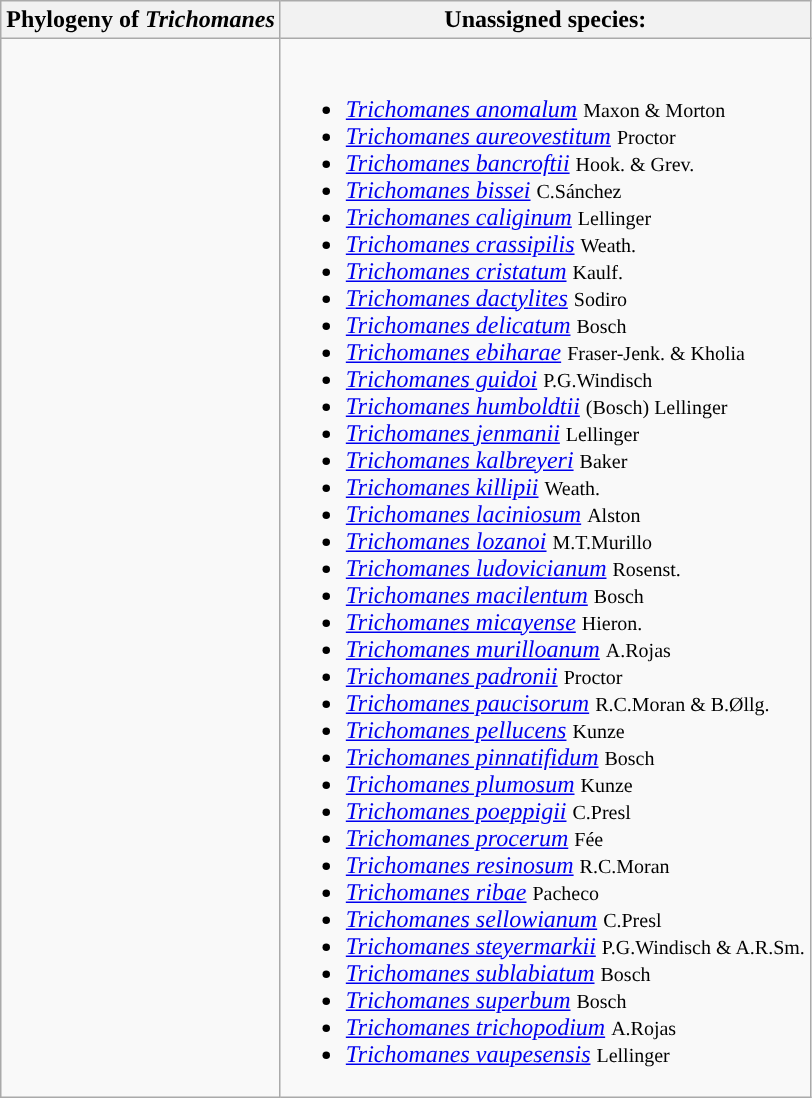<table class="wikitable">
<tr>
<th colspan=1>Phylogeny of <em>Trichomanes</em></th>
<th colspan=1>Unassigned species:</th>
</tr>
<tr>
<td style="vertical-align:top"><br></td>
<td><br><ul><li><em><a href='#'>Trichomanes anomalum</a></em> <small>Maxon & Morton</small></li><li><em><a href='#'>Trichomanes aureovestitum</a></em> <small>Proctor</small></li><li><em><a href='#'>Trichomanes bancroftii</a></em> <small>Hook. & Grev.</small></li><li><em><a href='#'>Trichomanes bissei</a></em> <small>C.Sánchez</small></li><li><em><a href='#'>Trichomanes caliginum</a></em> <small>Lellinger</small></li><li><em><a href='#'>Trichomanes crassipilis</a></em> <small>Weath.</small></li><li><em><a href='#'>Trichomanes cristatum</a></em> <small>Kaulf.</small></li><li><em><a href='#'>Trichomanes dactylites</a></em> <small>Sodiro</small></li><li><em><a href='#'>Trichomanes delicatum</a></em> <small>Bosch</small></li><li><em><a href='#'>Trichomanes ebiharae</a></em> <small>Fraser-Jenk. & Kholia</small></li><li><em><a href='#'>Trichomanes guidoi</a></em> <small>P.G.Windisch</small></li><li><em><a href='#'>Trichomanes humboldtii</a></em> <small>(Bosch) Lellinger</small></li><li><em><a href='#'>Trichomanes jenmanii</a></em> <small>Lellinger</small></li><li><em><a href='#'>Trichomanes kalbreyeri</a></em> <small>Baker</small></li><li><em><a href='#'>Trichomanes killipii</a></em> <small>Weath.</small></li><li><em><a href='#'>Trichomanes laciniosum</a></em> <small>Alston</small></li><li><em><a href='#'>Trichomanes lozanoi</a></em> <small>M.T.Murillo</small></li><li><em><a href='#'>Trichomanes ludovicianum</a></em> <small>Rosenst.</small></li><li><em><a href='#'>Trichomanes macilentum</a></em> <small>Bosch</small></li><li><em><a href='#'>Trichomanes micayense</a></em> <small>Hieron.</small></li><li><em><a href='#'>Trichomanes murilloanum</a></em> <small>A.Rojas</small></li><li><em><a href='#'>Trichomanes padronii</a></em> <small>Proctor</small></li><li><em><a href='#'>Trichomanes paucisorum</a></em> <small>R.C.Moran & B.Øllg.</small></li><li><em><a href='#'>Trichomanes pellucens</a></em> <small>Kunze</small></li><li><em><a href='#'>Trichomanes pinnatifidum</a></em> <small>Bosch</small></li><li><em><a href='#'>Trichomanes plumosum</a></em> <small>Kunze</small></li><li><em><a href='#'>Trichomanes poeppigii</a></em> <small>C.Presl</small></li><li><em><a href='#'>Trichomanes procerum</a></em> <small>Fée</small></li><li><em><a href='#'>Trichomanes resinosum</a></em> <small>R.C.Moran</small></li><li><em><a href='#'>Trichomanes ribae</a></em> <small>Pacheco</small></li><li><em><a href='#'>Trichomanes sellowianum</a></em> <small>C.Presl</small></li><li><em><a href='#'>Trichomanes steyermarkii</a></em> <small>P.G.Windisch & A.R.Sm.</small></li><li><em><a href='#'>Trichomanes sublabiatum</a></em> <small>Bosch</small></li><li><em><a href='#'>Trichomanes superbum</a></em> <small>Bosch</small></li><li><em><a href='#'>Trichomanes trichopodium</a></em> <small>A.Rojas</small></li><li><em><a href='#'>Trichomanes vaupesensis</a></em> <small>Lellinger</small></li></ul></td>
</tr>
</table>
